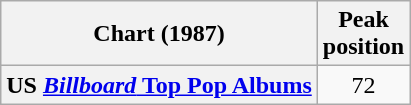<table class="wikitable plainrowheaders" style="text-align:center;">
<tr>
<th scope="col">Chart (1987)</th>
<th scope="col">Peak<br> position</th>
</tr>
<tr>
<th scope="row">US <a href='#'><em>Billboard</em> Top Pop Albums</a></th>
<td>72</td>
</tr>
</table>
